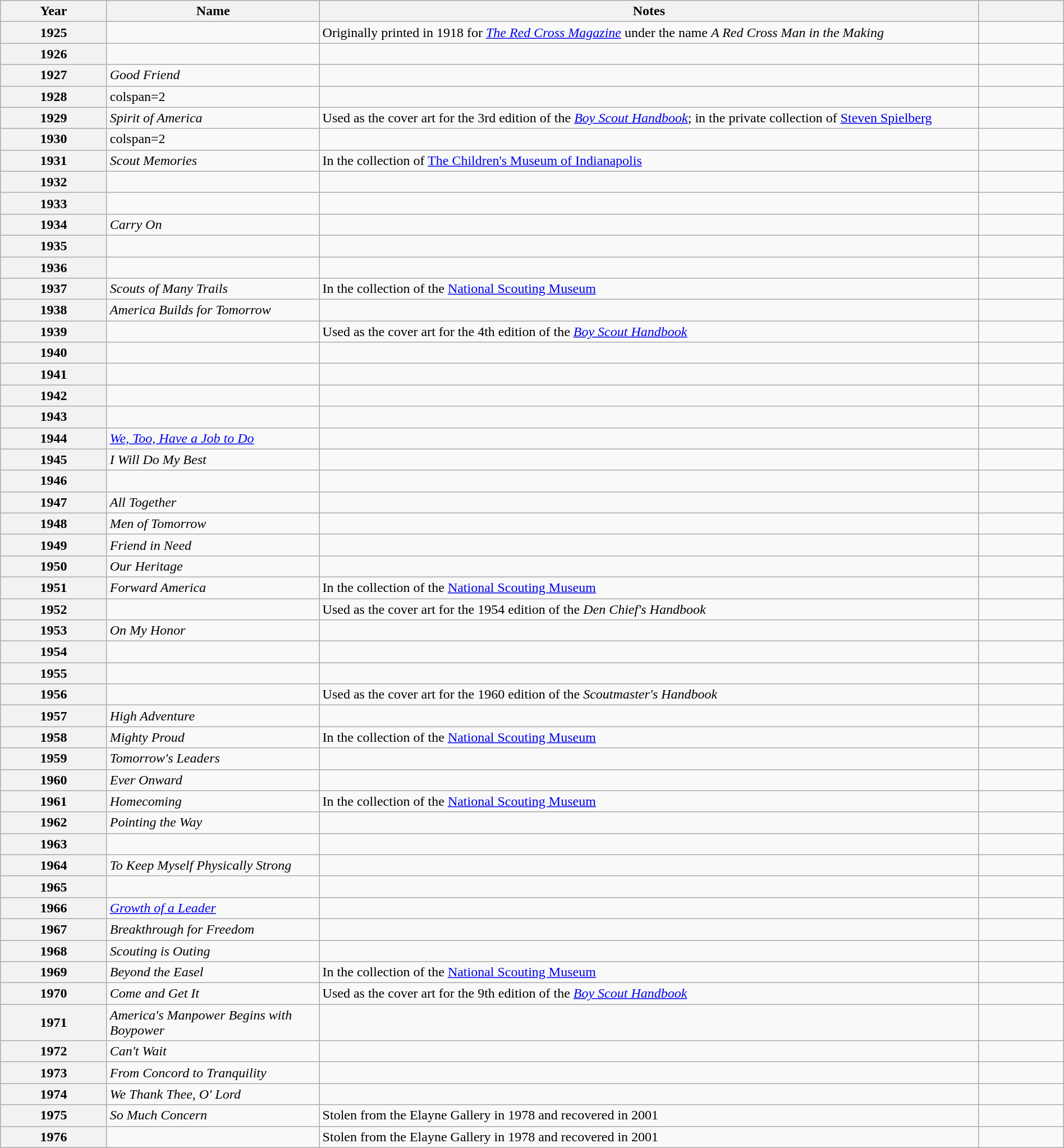<table class="wikitable sortable" style="width:100%;">
<tr>
<th scope="col" style="width:10%;">Year</th>
<th scope="col" style="width:20%;">Name</th>
<th scope="col" style="width:*%" class="unsortable">Notes</th>
<th scope="col" style="width:8%;" class="unsortable"></th>
</tr>
<tr>
<th scope="row" style="text-align:center;" rowspan="1">1925</th>
<td></td>
<td>Originally printed in 1918 for <em><a href='#'>The Red Cross Magazine</a></em> under the name <em>A Red Cross Man in the Making</em></td>
<td style="text-align:center;"></td>
</tr>
<tr>
<th scope="row" style="text-align:center;" rowspan="1">1926</th>
<td></td>
<td></td>
<td style="text-align:center;"></td>
</tr>
<tr>
<th scope="row" style="text-align:center;" rowspan="1">1927</th>
<td><em>Good Friend</em></td>
<td></td>
<td style="text-align:center;"></td>
</tr>
<tr>
<th scope="row" style="text-align:center;" rowspan="1">1928</th>
<td>colspan=2 </td>
<td style="text-align:center;"></td>
</tr>
<tr>
<th scope="row" style="text-align:center;" rowspan="1">1929</th>
<td><em>Spirit of America</em></td>
<td>Used as the cover art for the 3rd edition of the <em><a href='#'>Boy Scout Handbook</a></em>; in the private collection of <a href='#'>Steven Spielberg</a></td>
<td style="text-align:center;"></td>
</tr>
<tr>
<th scope="row" style="text-align:center;" rowspan="1">1930</th>
<td>colspan=2 </td>
<td style="text-align:center;"></td>
</tr>
<tr>
<th scope="row" style="text-align:center;" rowspan="1">1931</th>
<td><em>Scout Memories</em></td>
<td>In the collection of <a href='#'>The Children's Museum of Indianapolis</a></td>
<td style="text-align:center;"></td>
</tr>
<tr>
<th scope="row" style="text-align:center;" rowspan="1">1932</th>
<td></td>
<td></td>
<td style="text-align:center;"></td>
</tr>
<tr>
<th scope="row" style="text-align:center;" rowspan="1">1933</th>
<td></td>
<td></td>
<td style="text-align:center;"></td>
</tr>
<tr>
<th scope="row" style="text-align:center;" rowspan="1">1934</th>
<td><em>Carry On</em></td>
<td></td>
<td style="text-align:center;"></td>
</tr>
<tr>
<th scope="row" style="text-align:center;" rowspan="1">1935</th>
<td></td>
<td></td>
<td style="text-align:center;"></td>
</tr>
<tr>
<th scope="row" style="text-align:center;" rowspan="1">1936</th>
<td></td>
<td></td>
<td style="text-align:center;"></td>
</tr>
<tr>
<th scope="row" style="text-align:center;" rowspan="1">1937</th>
<td><em>Scouts of Many Trails</em></td>
<td>In the collection of the <a href='#'>National Scouting Museum</a></td>
<td style="text-align:center;"></td>
</tr>
<tr>
<th scope="row" style="text-align:center;" rowspan="1">1938</th>
<td><em>America Builds for Tomorrow</em></td>
<td></td>
<td style="text-align:center;"></td>
</tr>
<tr>
<th scope="row" style="text-align:center;" rowspan="1">1939</th>
<td></td>
<td>Used as the cover art for the 4th edition of the <em><a href='#'>Boy Scout Handbook</a></em></td>
<td style="text-align:center;"></td>
</tr>
<tr>
<th scope="row" style="text-align:center;" rowspan="1">1940</th>
<td></td>
<td></td>
<td style="text-align:center;"></td>
</tr>
<tr>
<th scope="row" style="text-align:center;" rowspan="1">1941</th>
<td></td>
<td></td>
<td style="text-align:center;"></td>
</tr>
<tr>
<th scope="row" style="text-align:center;" rowspan="1">1942</th>
<td></td>
<td></td>
<td style="text-align:center;"></td>
</tr>
<tr>
<th scope="row" style="text-align:center;" rowspan="1">1943</th>
<td></td>
<td></td>
<td style="text-align:center;"></td>
</tr>
<tr>
<th scope="row" style="text-align:center;" rowspan="1">1944</th>
<td><em><a href='#'>We, Too, Have a Job to Do</a></em></td>
<td></td>
<td style="text-align:center;"></td>
</tr>
<tr>
<th scope="row" style="text-align:center;" rowspan="1">1945</th>
<td><em>I Will Do My Best</em></td>
<td></td>
<td style="text-align:center;"></td>
</tr>
<tr>
<th scope="row" style="text-align:center;" rowspan="1">1946</th>
<td></td>
<td></td>
<td style="text-align:center;"></td>
</tr>
<tr>
<th scope="row" style="text-align:center;" rowspan="1">1947</th>
<td><em>All Together</em></td>
<td></td>
<td style="text-align:center;"></td>
</tr>
<tr>
<th scope="row" style="text-align:center;" rowspan="1">1948</th>
<td><em>Men of Tomorrow</em></td>
<td></td>
<td style="text-align:center;"></td>
</tr>
<tr>
<th scope="row" style="text-align:center;" rowspan="1">1949</th>
<td><em>Friend in Need</em></td>
<td></td>
<td style="text-align:center;"></td>
</tr>
<tr>
<th scope="row" style="text-align:center;" rowspan="1">1950</th>
<td><em>Our Heritage</em></td>
<td></td>
<td style="text-align:center;"></td>
</tr>
<tr>
<th scope="row" style="text-align:center;" rowspan="1">1951</th>
<td><em>Forward America</em></td>
<td>In the collection of the <a href='#'>National Scouting Museum</a></td>
<td style="text-align:center;"></td>
</tr>
<tr>
<th scope="row" style="text-align:center;" rowspan="1">1952</th>
<td></td>
<td>Used as the cover art for the 1954 edition of the <em>Den Chief's Handbook</em></td>
<td style="text-align:center;"></td>
</tr>
<tr>
<th scope="row" style="text-align:center;" rowspan="1">1953</th>
<td><em>On My Honor</em></td>
<td></td>
<td style="text-align:center;"></td>
</tr>
<tr>
<th scope="row" style="text-align:center;" rowspan="1">1954</th>
<td></td>
<td></td>
<td style="text-align:center;"></td>
</tr>
<tr>
<th scope="row" style="text-align:center;" rowspan="1">1955</th>
<td></td>
<td></td>
<td style="text-align:center;"></td>
</tr>
<tr>
<th scope="row" style="text-align:center;" rowspan="1">1956</th>
<td></td>
<td>Used as the cover art for the 1960 edition of the <em>Scoutmaster's Handbook</em></td>
<td style="text-align:center;"></td>
</tr>
<tr>
<th scope="row" style="text-align:center;" rowspan="1">1957</th>
<td><em>High Adventure</em></td>
<td></td>
<td style="text-align:center;"></td>
</tr>
<tr>
<th scope="row" style="text-align:center;" rowspan="1">1958</th>
<td><em>Mighty Proud</em></td>
<td>In the collection of the <a href='#'>National Scouting Museum</a></td>
<td style="text-align:center;"></td>
</tr>
<tr>
<th scope="row" style="text-align:center;" rowspan="1">1959</th>
<td><em>Tomorrow's Leaders</em></td>
<td></td>
<td style="text-align:center;"></td>
</tr>
<tr>
<th scope="row" style="text-align:center;" rowspan="1">1960</th>
<td><em>Ever Onward</em></td>
<td></td>
<td style="text-align:center;"></td>
</tr>
<tr>
<th scope="row" style="text-align:center;" rowspan="1">1961</th>
<td><em>Homecoming</em></td>
<td>In the collection of the <a href='#'>National Scouting Museum</a></td>
<td style="text-align:center;"></td>
</tr>
<tr>
<th scope="row" style="text-align:center;" rowspan="1">1962</th>
<td><em>Pointing the Way</em></td>
<td></td>
<td style="text-align:center;"></td>
</tr>
<tr>
<th scope="row" style="text-align:center;" rowspan="1">1963</th>
<td></td>
<td></td>
<td style="text-align:center;"></td>
</tr>
<tr>
<th scope="row" style="text-align:center;" rowspan="1">1964</th>
<td><em>To Keep Myself Physically Strong</em></td>
<td></td>
<td style="text-align:center;"></td>
</tr>
<tr>
<th scope="row" style="text-align:center;" rowspan="1">1965</th>
<td></td>
<td></td>
<td style="text-align:center;"></td>
</tr>
<tr>
<th scope="row" style="text-align:center;" rowspan="1">1966</th>
<td><em><a href='#'>Growth of a Leader</a></em></td>
<td></td>
<td style="text-align:center;"></td>
</tr>
<tr>
<th scope="row" style="text-align:center;" rowspan="1">1967</th>
<td><em>Breakthrough for Freedom</em></td>
<td></td>
<td style="text-align:center;"></td>
</tr>
<tr>
<th scope="row" style="text-align:center;" rowspan="1">1968</th>
<td><em>Scouting is Outing</em></td>
<td></td>
<td style="text-align:center;"></td>
</tr>
<tr>
<th scope="row" style="text-align:center;" rowspan="1">1969</th>
<td><em>Beyond the Easel</em></td>
<td>In the collection of the <a href='#'>National Scouting Museum</a></td>
<td style="text-align:center;"></td>
</tr>
<tr>
<th scope="row" style="text-align:center;" rowspan="1">1970</th>
<td><em>Come and Get It</em></td>
<td>Used as the cover art for the 9th edition of the <em><a href='#'>Boy Scout Handbook</a></em></td>
<td style="text-align:center;"></td>
</tr>
<tr>
<th scope="row" style="text-align:center;" rowspan="1">1971</th>
<td><em>America's Manpower Begins with Boypower</em></td>
<td></td>
<td style="text-align:center;"></td>
</tr>
<tr>
<th scope="row" style="text-align:center;" rowspan="1">1972</th>
<td><em>Can't Wait</em></td>
<td></td>
<td style="text-align:center;"></td>
</tr>
<tr>
<th scope="row" style="text-align:center;" rowspan="1">1973</th>
<td><em>From Concord to Tranquility</em></td>
<td></td>
<td style="text-align:center;"></td>
</tr>
<tr>
<th scope="row" style="text-align:center;" rowspan="1">1974</th>
<td><em>We Thank Thee, O' Lord</em></td>
<td></td>
<td style="text-align:center;"></td>
</tr>
<tr>
<th scope="row" style="text-align:center;" rowspan="1">1975</th>
<td><em>So Much Concern</em></td>
<td>Stolen from the Elayne Gallery in 1978 and recovered in 2001</td>
<td style="text-align:center;"></td>
</tr>
<tr>
<th scope="row" style="text-align:center;" rowspan="1">1976</th>
<td></td>
<td>Stolen from the Elayne Gallery in 1978 and recovered in 2001</td>
<td style="text-align:center;"></td>
</tr>
</table>
